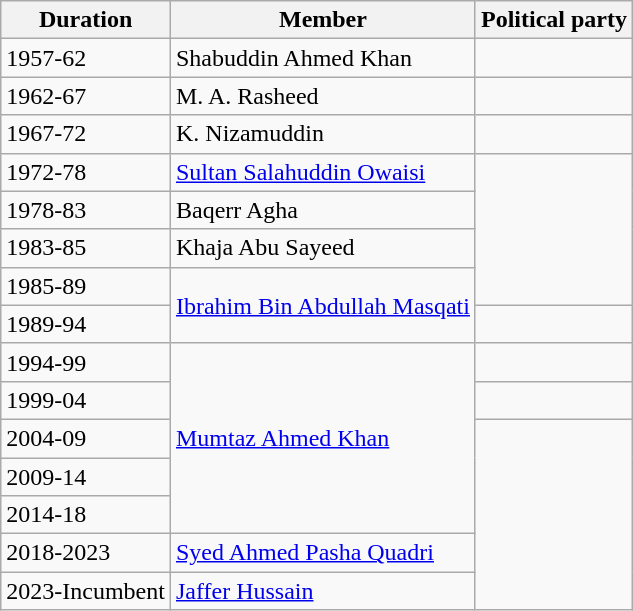<table class="wikitable sortable">
<tr>
<th>Duration</th>
<th>Member</th>
<th colspan="2">Political party</th>
</tr>
<tr>
<td>1957-62</td>
<td>Shabuddin Ahmed Khan</td>
<td></td>
</tr>
<tr>
<td>1962-67</td>
<td>M. A. Rasheed</td>
</tr>
<tr>
<td>1967-72</td>
<td>K. Nizamuddin</td>
<td></td>
</tr>
<tr>
<td>1972-78</td>
<td><a href='#'>Sultan Salahuddin Owaisi</a></td>
</tr>
<tr>
<td>1978-83</td>
<td>Baqerr Agha</td>
</tr>
<tr>
<td>1983-85</td>
<td>Khaja Abu Sayeed</td>
</tr>
<tr>
<td>1985-89</td>
<td rowspan=2><a href='#'>Ibrahim Bin Abdullah Masqati</a></td>
</tr>
<tr>
<td>1989-94</td>
<td></td>
</tr>
<tr>
<td>1994-99</td>
<td rowspan=5><a href='#'>Mumtaz Ahmed Khan</a></td>
<td></td>
</tr>
<tr>
<td>1999-04</td>
<td></td>
</tr>
<tr>
<td>2004-09</td>
</tr>
<tr>
<td>2009-14</td>
</tr>
<tr>
<td>2014-18</td>
</tr>
<tr>
<td>2018-2023</td>
<td><a href='#'>Syed Ahmed Pasha Quadri</a></td>
</tr>
<tr>
<td>2023-Incumbent</td>
<td><a href='#'>Jaffer Hussain</a></td>
</tr>
</table>
